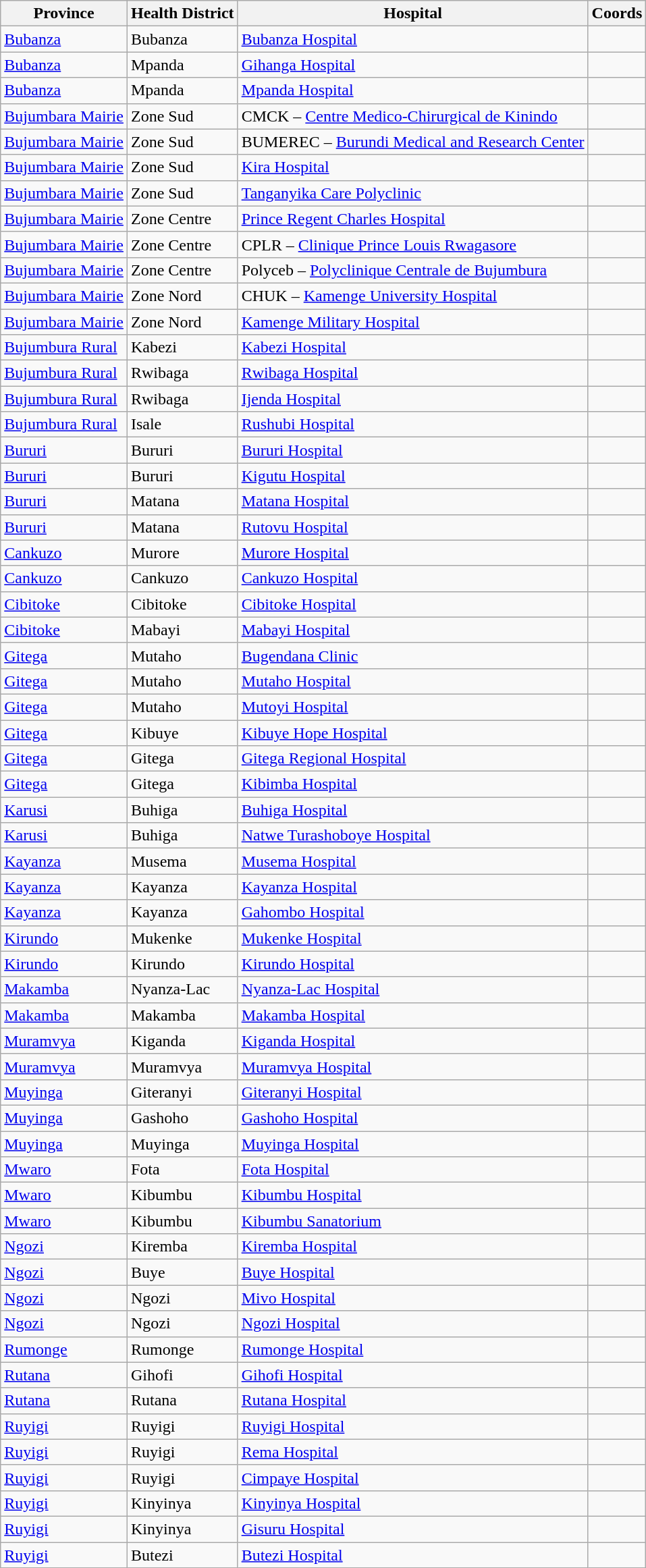<table class="wikitable sortable">
<tr>
<th>Province</th>
<th>Health District</th>
<th>Hospital</th>
<th>Coords</th>
</tr>
<tr>
<td><a href='#'>Bubanza</a></td>
<td>Bubanza</td>
<td><a href='#'>Bubanza Hospital</a></td>
<td></td>
</tr>
<tr>
<td><a href='#'>Bubanza</a></td>
<td>Mpanda</td>
<td><a href='#'>Gihanga Hospital</a></td>
<td></td>
</tr>
<tr>
<td><a href='#'>Bubanza</a></td>
<td>Mpanda</td>
<td><a href='#'>Mpanda Hospital</a></td>
<td></td>
</tr>
<tr>
<td><a href='#'>Bujumbara Mairie</a></td>
<td>Zone Sud</td>
<td>CMCK – <a href='#'>Centre Medico-Chirurgical de Kinindo</a></td>
<td></td>
</tr>
<tr>
<td><a href='#'>Bujumbara Mairie</a></td>
<td>Zone Sud</td>
<td>BUMEREC – <a href='#'>Burundi Medical and Research Center</a></td>
<td></td>
</tr>
<tr>
<td><a href='#'>Bujumbara Mairie</a></td>
<td>Zone Sud</td>
<td><a href='#'>Kira Hospital</a></td>
<td></td>
</tr>
<tr>
<td><a href='#'>Bujumbara Mairie</a></td>
<td>Zone Sud</td>
<td><a href='#'>Tanganyika Care Polyclinic</a></td>
<td></td>
</tr>
<tr>
<td><a href='#'>Bujumbara Mairie</a></td>
<td>Zone Centre</td>
<td><a href='#'>Prince Regent Charles Hospital</a></td>
<td></td>
</tr>
<tr>
<td><a href='#'>Bujumbara Mairie</a></td>
<td>Zone Centre</td>
<td>CPLR – <a href='#'>Clinique Prince Louis Rwagasore</a></td>
<td></td>
</tr>
<tr>
<td><a href='#'>Bujumbara Mairie</a></td>
<td>Zone Centre</td>
<td>Polyceb – <a href='#'>Polyclinique Centrale de Bujumbura</a></td>
<td></td>
</tr>
<tr>
<td><a href='#'>Bujumbara Mairie</a></td>
<td>Zone Nord</td>
<td>CHUK – <a href='#'>Kamenge University Hospital</a></td>
<td></td>
</tr>
<tr>
<td><a href='#'>Bujumbara Mairie</a></td>
<td>Zone Nord</td>
<td><a href='#'>Kamenge Military Hospital</a></td>
<td></td>
</tr>
<tr>
<td><a href='#'>Bujumbura Rural</a></td>
<td>Kabezi</td>
<td><a href='#'>Kabezi Hospital</a></td>
<td></td>
</tr>
<tr>
<td><a href='#'>Bujumbura Rural</a></td>
<td>Rwibaga</td>
<td><a href='#'>Rwibaga Hospital</a></td>
<td></td>
</tr>
<tr>
<td><a href='#'>Bujumbura Rural</a></td>
<td>Rwibaga</td>
<td><a href='#'>Ijenda Hospital</a></td>
<td></td>
</tr>
<tr>
<td><a href='#'>Bujumbura Rural</a></td>
<td>Isale</td>
<td><a href='#'>Rushubi Hospital</a></td>
<td></td>
</tr>
<tr>
<td><a href='#'>Bururi</a></td>
<td>Bururi</td>
<td><a href='#'>Bururi Hospital</a></td>
<td></td>
</tr>
<tr>
<td><a href='#'>Bururi</a></td>
<td>Bururi</td>
<td><a href='#'>Kigutu Hospital</a></td>
<td></td>
</tr>
<tr>
<td><a href='#'>Bururi</a></td>
<td>Matana</td>
<td><a href='#'>Matana Hospital</a></td>
<td></td>
</tr>
<tr>
<td><a href='#'>Bururi</a></td>
<td>Matana</td>
<td><a href='#'>Rutovu Hospital</a></td>
<td></td>
</tr>
<tr>
<td><a href='#'>Cankuzo</a></td>
<td>Murore</td>
<td><a href='#'>Murore Hospital</a></td>
<td></td>
</tr>
<tr>
<td><a href='#'>Cankuzo</a></td>
<td>Cankuzo</td>
<td><a href='#'>Cankuzo Hospital</a></td>
<td></td>
</tr>
<tr>
<td><a href='#'>Cibitoke</a></td>
<td>Cibitoke</td>
<td><a href='#'>Cibitoke Hospital</a></td>
<td></td>
</tr>
<tr>
<td><a href='#'>Cibitoke</a></td>
<td>Mabayi</td>
<td><a href='#'>Mabayi Hospital</a></td>
<td></td>
</tr>
<tr>
<td><a href='#'>Gitega</a></td>
<td>Mutaho</td>
<td><a href='#'>Bugendana Clinic</a></td>
<td></td>
</tr>
<tr>
<td><a href='#'>Gitega</a></td>
<td>Mutaho</td>
<td><a href='#'>Mutaho Hospital</a></td>
<td></td>
</tr>
<tr>
<td><a href='#'>Gitega</a></td>
<td>Mutaho</td>
<td><a href='#'>Mutoyi Hospital</a></td>
<td></td>
</tr>
<tr>
<td><a href='#'>Gitega</a></td>
<td>Kibuye</td>
<td><a href='#'>Kibuye Hope Hospital</a></td>
<td></td>
</tr>
<tr>
<td><a href='#'>Gitega</a></td>
<td>Gitega</td>
<td><a href='#'>Gitega Regional Hospital</a> </td>
<td></td>
</tr>
<tr>
<td><a href='#'>Gitega</a></td>
<td>Gitega</td>
<td><a href='#'>Kibimba Hospital</a></td>
<td></td>
</tr>
<tr>
<td><a href='#'>Karusi</a></td>
<td>Buhiga</td>
<td><a href='#'>Buhiga Hospital</a></td>
<td></td>
</tr>
<tr>
<td><a href='#'>Karusi</a></td>
<td>Buhiga</td>
<td><a href='#'>Natwe Turashoboye Hospital</a></td>
<td></td>
</tr>
<tr>
<td><a href='#'>Kayanza</a></td>
<td>Musema</td>
<td><a href='#'>Musema Hospital</a></td>
<td></td>
</tr>
<tr>
<td><a href='#'>Kayanza</a></td>
<td>Kayanza</td>
<td><a href='#'>Kayanza Hospital</a></td>
<td></td>
</tr>
<tr>
<td><a href='#'>Kayanza</a></td>
<td>Kayanza</td>
<td><a href='#'>Gahombo Hospital</a></td>
<td></td>
</tr>
<tr>
<td><a href='#'>Kirundo</a></td>
<td>Mukenke</td>
<td><a href='#'>Mukenke Hospital</a></td>
<td></td>
</tr>
<tr>
<td><a href='#'>Kirundo</a></td>
<td>Kirundo</td>
<td><a href='#'>Kirundo Hospital</a></td>
<td></td>
</tr>
<tr>
<td><a href='#'>Makamba</a></td>
<td>Nyanza-Lac</td>
<td><a href='#'>Nyanza-Lac Hospital</a></td>
<td></td>
</tr>
<tr>
<td><a href='#'>Makamba</a></td>
<td>Makamba</td>
<td><a href='#'>Makamba Hospital</a></td>
<td></td>
</tr>
<tr>
<td><a href='#'>Muramvya</a></td>
<td>Kiganda</td>
<td><a href='#'>Kiganda Hospital</a></td>
<td></td>
</tr>
<tr>
<td><a href='#'>Muramvya</a></td>
<td>Muramvya</td>
<td><a href='#'>Muramvya Hospital</a></td>
<td></td>
</tr>
<tr>
<td><a href='#'>Muyinga</a></td>
<td>Giteranyi</td>
<td><a href='#'>Giteranyi Hospital</a></td>
<td></td>
</tr>
<tr>
<td><a href='#'>Muyinga</a></td>
<td>Gashoho</td>
<td><a href='#'>Gashoho Hospital</a></td>
<td></td>
</tr>
<tr>
<td><a href='#'>Muyinga</a></td>
<td>Muyinga</td>
<td><a href='#'>Muyinga Hospital</a></td>
<td></td>
</tr>
<tr>
<td><a href='#'>Mwaro</a></td>
<td>Fota</td>
<td><a href='#'>Fota Hospital</a></td>
<td></td>
</tr>
<tr>
<td><a href='#'>Mwaro</a></td>
<td>Kibumbu</td>
<td><a href='#'>Kibumbu Hospital</a></td>
<td></td>
</tr>
<tr>
<td><a href='#'>Mwaro</a></td>
<td>Kibumbu</td>
<td><a href='#'>Kibumbu Sanatorium</a></td>
<td></td>
</tr>
<tr>
<td><a href='#'>Ngozi</a></td>
<td>Kiremba</td>
<td><a href='#'>Kiremba Hospital</a></td>
<td></td>
</tr>
<tr>
<td><a href='#'>Ngozi</a></td>
<td>Buye</td>
<td><a href='#'>Buye Hospital</a></td>
<td></td>
</tr>
<tr>
<td><a href='#'>Ngozi</a></td>
<td>Ngozi</td>
<td><a href='#'>Mivo Hospital</a></td>
<td></td>
</tr>
<tr>
<td><a href='#'>Ngozi</a></td>
<td>Ngozi</td>
<td><a href='#'>Ngozi Hospital</a></td>
<td></td>
</tr>
<tr>
<td><a href='#'>Rumonge</a></td>
<td>Rumonge</td>
<td><a href='#'>Rumonge Hospital</a></td>
<td></td>
</tr>
<tr>
<td><a href='#'>Rutana</a></td>
<td>Gihofi</td>
<td><a href='#'>Gihofi Hospital</a></td>
<td></td>
</tr>
<tr>
<td><a href='#'>Rutana</a></td>
<td>Rutana</td>
<td><a href='#'>Rutana Hospital</a></td>
<td></td>
</tr>
<tr>
<td><a href='#'>Ruyigi</a></td>
<td>Ruyigi</td>
<td><a href='#'>Ruyigi Hospital</a></td>
<td></td>
</tr>
<tr>
<td><a href='#'>Ruyigi</a></td>
<td>Ruyigi</td>
<td><a href='#'>Rema Hospital</a></td>
<td></td>
</tr>
<tr>
<td><a href='#'>Ruyigi</a></td>
<td>Ruyigi</td>
<td><a href='#'>Cimpaye Hospital</a> </td>
<td></td>
</tr>
<tr>
<td><a href='#'>Ruyigi</a></td>
<td>Kinyinya</td>
<td><a href='#'>Kinyinya Hospital</a></td>
<td></td>
</tr>
<tr>
<td><a href='#'>Ruyigi</a></td>
<td>Kinyinya</td>
<td><a href='#'>Gisuru Hospital</a></td>
<td></td>
</tr>
<tr>
<td><a href='#'>Ruyigi</a></td>
<td>Butezi</td>
<td><a href='#'>Butezi Hospital</a></td>
<td></td>
</tr>
</table>
